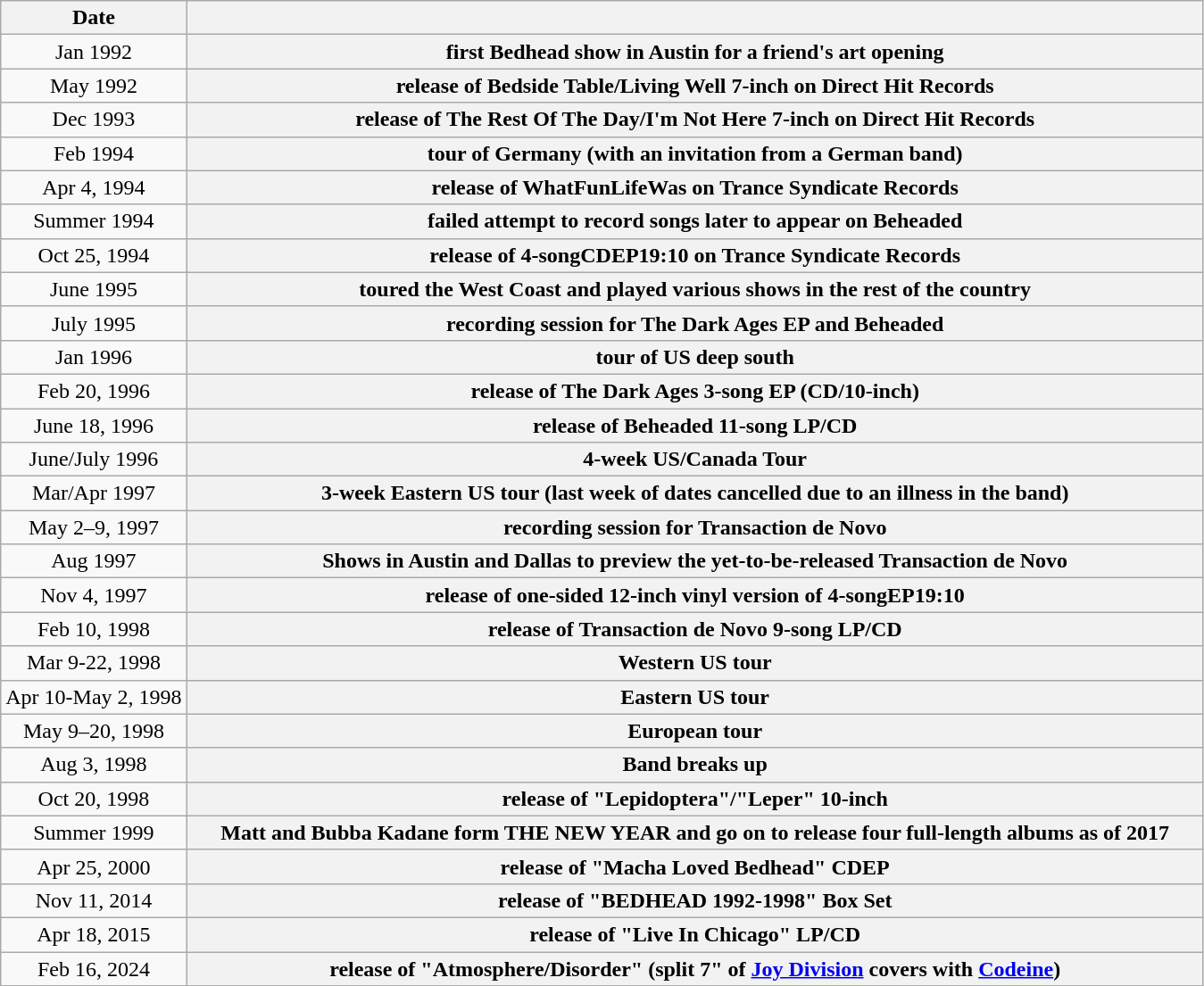<table class="wikitable plainrowheaders" style="text-align:center;">
<tr>
<th>Date</th>
<th scope="col" rowspan="1" style="width:47em"></th>
</tr>
<tr>
<td rowspan="1">Jan 1992</td>
<th scope="row">first Bedhead show in Austin for a friend's art opening</th>
</tr>
<tr>
<td rowspan="1">May 1992</td>
<th scope="row">release of Bedside Table/Living Well 7-inch on Direct Hit Records</th>
</tr>
<tr>
<td rowspan="1">Dec 1993</td>
<th scope="row">release of The Rest Of The Day/I'm Not Here 7-inch on Direct Hit Records</th>
</tr>
<tr>
<td rowspan="1">Feb 1994</td>
<th scope="row">tour of Germany (with an invitation from a German band)</th>
</tr>
<tr>
<td rowspan="1">Apr 4, 1994</td>
<th scope="row">release of WhatFunLifeWas on Trance Syndicate Records</th>
</tr>
<tr>
<td rowspan="1">Summer 1994</td>
<th scope="row">failed attempt to record songs later to appear on Beheaded</th>
</tr>
<tr>
<td rowspan="1">Oct 25, 1994</td>
<th scope="row">release of 4-songCDEP19:10 on Trance Syndicate Records</th>
</tr>
<tr>
<td rowspan="1">June 1995</td>
<th scope="row">toured the West Coast and played various shows in the rest of the country</th>
</tr>
<tr>
<td rowspan="1">July 1995</td>
<th scope="row">recording session for The Dark Ages EP and Beheaded</th>
</tr>
<tr>
<td rowspan="1">Jan 1996</td>
<th scope="row">tour of US deep south</th>
</tr>
<tr>
<td rowspan="1">Feb 20, 1996</td>
<th scope="row">release of The Dark Ages 3-song EP (CD/10-inch)</th>
</tr>
<tr>
<td rowspan="1">June 18, 1996</td>
<th scope="row">release of Beheaded 11-song LP/CD</th>
</tr>
<tr>
<td rowspan="1">June/July 1996</td>
<th scope="row">4-week US/Canada Tour</th>
</tr>
<tr>
<td rowspan="1">Mar/Apr 1997</td>
<th scope="row">3-week Eastern US tour (last week of dates cancelled due to an illness in the band)</th>
</tr>
<tr>
<td rowspan="1">May 2–9, 1997</td>
<th scope="row">recording session for Transaction de Novo</th>
</tr>
<tr>
<td rowspan="1">Aug 1997</td>
<th scope="row">Shows in Austin and Dallas to preview the yet-to-be-released Transaction de Novo</th>
</tr>
<tr>
<td rowspan="1">Nov 4, 1997</td>
<th scope="row">release of one-sided 12-inch vinyl version of 4-songEP19:10</th>
</tr>
<tr>
<td rowspan="1">Feb 10, 1998</td>
<th scope="row">release of Transaction de Novo 9-song LP/CD</th>
</tr>
<tr>
<td rowspan="1">Mar 9-22, 1998</td>
<th scope="row">Western US tour</th>
</tr>
<tr>
<td rowspan="1">Apr 10-May 2, 1998</td>
<th scope="row">Eastern US tour</th>
</tr>
<tr>
<td rowspan="1">May 9–20, 1998</td>
<th scope="row">European tour</th>
</tr>
<tr>
<td rowspan="1">Aug 3, 1998</td>
<th scope="row">Band breaks up</th>
</tr>
<tr>
<td rowspan="1">Oct 20, 1998</td>
<th scope="row">release of "Lepidoptera"/"Leper" 10-inch</th>
</tr>
<tr>
<td rowspan="1">Summer 1999</td>
<th scope="row">Matt and Bubba Kadane form THE NEW YEAR and go on to release four full-length albums as of 2017</th>
</tr>
<tr>
<td rowspan="1">Apr 25, 2000</td>
<th scope="row">release of "Macha Loved Bedhead" CDEP</th>
</tr>
<tr>
<td rowspan="1">Nov 11, 2014</td>
<th scope="row">release of "BEDHEAD 1992-1998" Box Set</th>
</tr>
<tr>
<td rowspan="1">Apr 18, 2015</td>
<th scope="row">release of "Live In Chicago" LP/CD</th>
</tr>
<tr>
<td rowspan="1">Feb 16, 2024</td>
<th scope="row">release of "Atmosphere/Disorder" (split 7" of <a href='#'>Joy Division</a> covers with <a href='#'>Codeine</a>)</th>
</tr>
</table>
